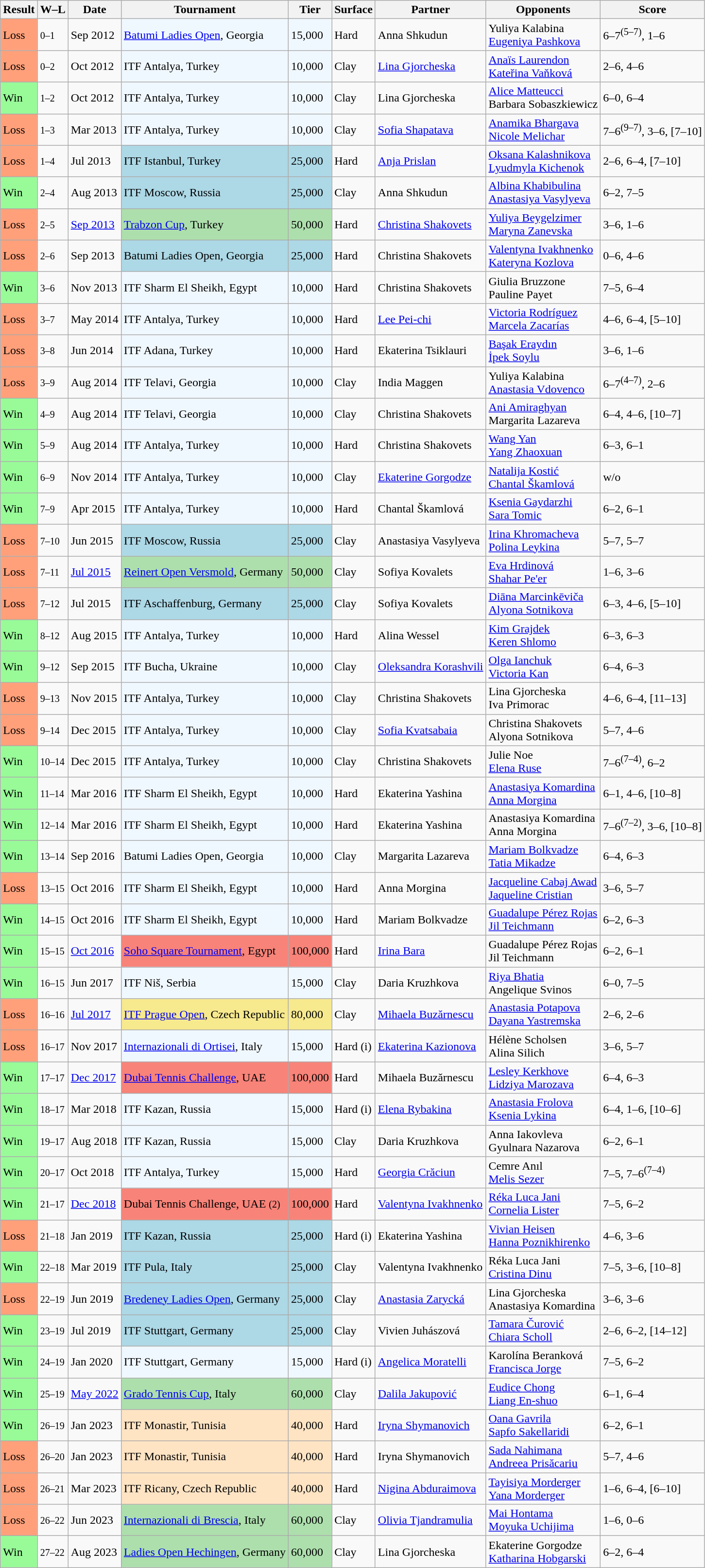<table class="sortable wikitable">
<tr>
<th>Result</th>
<th class="unsortable">W–L</th>
<th>Date</th>
<th>Tournament</th>
<th>Tier</th>
<th>Surface</th>
<th>Partner</th>
<th>Opponents</th>
<th class="unsortable">Score</th>
</tr>
<tr>
<td style="background:#ffa07a;">Loss</td>
<td><small>0–1</small></td>
<td>Sep 2012</td>
<td style="background:#f0f8ff;"><a href='#'>Batumi Ladies Open</a>, Georgia</td>
<td style="background:#f0f8ff;">15,000</td>
<td>Hard</td>
<td> Anna Shkudun</td>
<td> Yuliya Kalabina <br>  <a href='#'>Eugeniya Pashkova</a></td>
<td>6–7<sup>(5–7)</sup>, 1–6</td>
</tr>
<tr>
<td style="background:#ffa07a;">Loss</td>
<td><small>0–2</small></td>
<td>Oct 2012</td>
<td style="background:#f0f8ff;">ITF Antalya, Turkey</td>
<td style="background:#f0f8ff;">10,000</td>
<td>Clay</td>
<td> <a href='#'>Lina Gjorcheska</a></td>
<td> <a href='#'>Anaïs Laurendon</a> <br>  <a href='#'>Kateřina Vaňková</a></td>
<td>2–6, 4–6</td>
</tr>
<tr>
<td style="background:#98fb98;">Win</td>
<td><small>1–2</small></td>
<td>Oct 2012</td>
<td style="background:#f0f8ff;">ITF Antalya, Turkey</td>
<td style="background:#f0f8ff;">10,000</td>
<td>Clay</td>
<td> Lina Gjorcheska</td>
<td> <a href='#'>Alice Matteucci</a> <br>  Barbara Sobaszkiewicz</td>
<td>6–0, 6–4</td>
</tr>
<tr>
<td style="background:#ffa07a;">Loss</td>
<td><small>1–3</small></td>
<td>Mar 2013</td>
<td style="background:#f0f8ff;">ITF Antalya, Turkey</td>
<td style="background:#f0f8ff;">10,000</td>
<td>Clay</td>
<td> <a href='#'>Sofia Shapatava</a></td>
<td> <a href='#'>Anamika Bhargava</a> <br>  <a href='#'>Nicole Melichar</a></td>
<td>7–6<sup>(9–7)</sup>, 3–6, [7–10]</td>
</tr>
<tr>
<td style="background:#ffa07a;">Loss</td>
<td><small>1–4</small></td>
<td>Jul 2013</td>
<td style="background:lightblue;">ITF Istanbul, Turkey</td>
<td style="background:lightblue;">25,000</td>
<td>Hard</td>
<td> <a href='#'>Anja Prislan</a></td>
<td> <a href='#'>Oksana Kalashnikova</a> <br>  <a href='#'>Lyudmyla Kichenok</a></td>
<td>2–6, 6–4, [7–10]</td>
</tr>
<tr>
<td style="background:#98fb98;">Win</td>
<td><small>2–4</small></td>
<td>Aug 2013</td>
<td style="background:lightblue;">ITF Moscow, Russia</td>
<td style="background:lightblue;">25,000</td>
<td>Clay</td>
<td> Anna Shkudun</td>
<td> <a href='#'>Albina Khabibulina</a> <br>  <a href='#'>Anastasiya Vasylyeva</a></td>
<td>6–2, 7–5</td>
</tr>
<tr>
<td style="background:#ffa07a;">Loss</td>
<td><small>2–5</small></td>
<td><a href='#'>Sep 2013</a></td>
<td style="background:#addfad;"><a href='#'>Trabzon Cup</a>, Turkey</td>
<td style="background:#addfad;">50,000</td>
<td>Hard</td>
<td> <a href='#'>Christina Shakovets</a></td>
<td> <a href='#'>Yuliya Beygelzimer</a> <br>  <a href='#'>Maryna Zanevska</a></td>
<td>3–6, 1–6</td>
</tr>
<tr>
<td style="background:#ffa07a;">Loss</td>
<td><small>2–6</small></td>
<td>Sep 2013</td>
<td style="background:lightblue;">Batumi Ladies Open, Georgia</td>
<td style="background:lightblue;">25,000</td>
<td>Hard</td>
<td> Christina Shakovets</td>
<td> <a href='#'>Valentyna Ivakhnenko</a> <br>  <a href='#'>Kateryna Kozlova</a></td>
<td>0–6, 4–6</td>
</tr>
<tr>
<td style="background:#98fb98;">Win</td>
<td><small>3–6</small></td>
<td>Nov 2013</td>
<td style="background:#f0f8ff;">ITF Sharm El Sheikh, Egypt</td>
<td style="background:#f0f8ff;">10,000</td>
<td>Hard</td>
<td> Christina Shakovets</td>
<td> Giulia Bruzzone <br>  Pauline Payet</td>
<td>7–5, 6–4</td>
</tr>
<tr>
<td style="background:#ffa07a;">Loss</td>
<td><small>3–7</small></td>
<td>May 2014</td>
<td style="background:#f0f8ff;">ITF Antalya, Turkey</td>
<td style="background:#f0f8ff;">10,000</td>
<td>Hard</td>
<td> <a href='#'>Lee Pei-chi</a></td>
<td> <a href='#'>Victoria Rodríguez</a> <br>  <a href='#'>Marcela Zacarías</a></td>
<td>4–6, 6–4, [5–10]</td>
</tr>
<tr>
<td style="background:#ffa07a;">Loss</td>
<td><small>3–8</small></td>
<td>Jun 2014</td>
<td style="background:#f0f8ff;">ITF Adana, Turkey</td>
<td style="background:#f0f8ff;">10,000</td>
<td>Hard</td>
<td> Ekaterina Tsiklauri</td>
<td> <a href='#'>Başak Eraydın</a> <br>  <a href='#'>İpek Soylu</a></td>
<td>3–6, 1–6</td>
</tr>
<tr>
<td style="background:#ffa07a;">Loss</td>
<td><small>3–9</small></td>
<td>Aug 2014</td>
<td style="background:#f0f8ff;">ITF Telavi, Georgia</td>
<td style="background:#f0f8ff;">10,000</td>
<td>Clay</td>
<td> India Maggen</td>
<td> Yuliya Kalabina <br>  <a href='#'>Anastasia Vdovenco</a></td>
<td>6–7<sup>(4–7)</sup>, 2–6</td>
</tr>
<tr>
<td style="background:#98fb98;">Win</td>
<td><small>4–9</small></td>
<td>Aug 2014</td>
<td style="background:#f0f8ff;">ITF Telavi, Georgia</td>
<td style="background:#f0f8ff;">10,000</td>
<td>Clay</td>
<td> Christina Shakovets</td>
<td> <a href='#'>Ani Amiraghyan</a> <br>  Margarita Lazareva</td>
<td>6–4, 4–6, [10–7]</td>
</tr>
<tr>
<td style="background:#98fb98;">Win</td>
<td><small>5–9</small></td>
<td>Aug 2014</td>
<td style="background:#f0f8ff;">ITF Antalya, Turkey</td>
<td style="background:#f0f8ff;">10,000</td>
<td>Hard</td>
<td> Christina Shakovets</td>
<td> <a href='#'>Wang Yan</a> <br>  <a href='#'>Yang Zhaoxuan</a></td>
<td>6–3, 6–1</td>
</tr>
<tr>
<td style="background:#98fb98;">Win</td>
<td><small>6–9</small></td>
<td>Nov 2014</td>
<td style="background:#f0f8ff;">ITF Antalya, Turkey</td>
<td style="background:#f0f8ff;">10,000</td>
<td>Clay</td>
<td> <a href='#'>Ekaterine Gorgodze</a></td>
<td> <a href='#'>Natalija Kostić</a> <br>  <a href='#'>Chantal Škamlová</a></td>
<td>w/o</td>
</tr>
<tr>
<td style="background:#98fb98;">Win</td>
<td><small>7–9</small></td>
<td>Apr 2015</td>
<td style="background:#f0f8ff;">ITF Antalya, Turkey</td>
<td style="background:#f0f8ff;">10,000</td>
<td>Hard</td>
<td> Chantal Škamlová</td>
<td> <a href='#'>Ksenia Gaydarzhi</a> <br>  <a href='#'>Sara Tomic</a></td>
<td>6–2, 6–1</td>
</tr>
<tr>
<td style="background:#ffa07a;">Loss</td>
<td><small>7–10</small></td>
<td>Jun 2015</td>
<td style="background:lightblue;">ITF Moscow, Russia</td>
<td style="background:lightblue;">25,000</td>
<td>Clay</td>
<td> Anastasiya Vasylyeva</td>
<td> <a href='#'>Irina Khromacheva</a> <br>  <a href='#'>Polina Leykina</a></td>
<td>5–7, 5–7</td>
</tr>
<tr>
<td style="background:#ffa07a;">Loss</td>
<td><small>7–11</small></td>
<td><a href='#'>Jul 2015</a></td>
<td style="background:#addfad;"><a href='#'>Reinert Open Versmold</a>, Germany</td>
<td style="background:#addfad;">50,000</td>
<td>Clay</td>
<td> Sofiya Kovalets</td>
<td> <a href='#'>Eva Hrdinová</a> <br>  <a href='#'>Shahar Pe'er</a></td>
<td>1–6, 3–6</td>
</tr>
<tr>
<td style="background:#ffa07a;">Loss</td>
<td><small>7–12</small></td>
<td>Jul 2015</td>
<td style="background:lightblue;">ITF Aschaffenburg, Germany</td>
<td style="background:lightblue;">25,000</td>
<td>Clay</td>
<td> Sofiya Kovalets</td>
<td> <a href='#'>Diāna Marcinkēviča</a> <br>  <a href='#'>Alyona Sotnikova</a></td>
<td>6–3, 4–6, [5–10]</td>
</tr>
<tr>
<td style="background:#98fb98;">Win</td>
<td><small>8–12</small></td>
<td>Aug 2015</td>
<td style="background:#f0f8ff;">ITF Antalya, Turkey</td>
<td style="background:#f0f8ff;">10,000</td>
<td>Hard</td>
<td> Alina Wessel</td>
<td> <a href='#'>Kim Grajdek</a> <br>  <a href='#'>Keren Shlomo</a></td>
<td>6–3, 6–3</td>
</tr>
<tr>
<td style="background:#98fb98;">Win</td>
<td><small>9–12</small></td>
<td>Sep 2015</td>
<td style="background:#f0f8ff;">ITF Bucha, Ukraine</td>
<td style="background:#f0f8ff;">10,000</td>
<td>Clay</td>
<td> <a href='#'>Oleksandra Korashvili</a></td>
<td> <a href='#'>Olga Ianchuk</a> <br>  <a href='#'>Victoria Kan</a></td>
<td>6–4, 6–3</td>
</tr>
<tr>
<td style="background:#ffa07a;">Loss</td>
<td><small>9–13</small></td>
<td>Nov 2015</td>
<td style="background:#f0f8ff;">ITF Antalya, Turkey</td>
<td style="background:#f0f8ff;">10,000</td>
<td>Clay</td>
<td> Christina Shakovets</td>
<td> Lina Gjorcheska <br>  Iva Primorac</td>
<td>4–6, 6–4, [11–13]</td>
</tr>
<tr>
<td style="background:#ffa07a;">Loss</td>
<td><small>9–14</small></td>
<td>Dec 2015</td>
<td style="background:#f0f8ff;">ITF Antalya, Turkey</td>
<td style="background:#f0f8ff;">10,000</td>
<td>Clay</td>
<td> <a href='#'>Sofia Kvatsabaia</a></td>
<td> Christina Shakovets <br>  Alyona Sotnikova</td>
<td>5–7, 4–6</td>
</tr>
<tr>
<td style="background:#98fb98;">Win</td>
<td><small>10–14</small></td>
<td>Dec 2015</td>
<td style="background:#f0f8ff;">ITF Antalya, Turkey</td>
<td style="background:#f0f8ff;">10,000</td>
<td>Clay</td>
<td> Christina Shakovets</td>
<td> Julie Noe <br>  <a href='#'>Elena Ruse</a></td>
<td>7–6<sup>(7–4)</sup>, 6–2</td>
</tr>
<tr>
<td style="background:#98fb98;">Win</td>
<td><small>11–14</small></td>
<td>Mar 2016</td>
<td style="background:#f0f8ff;">ITF Sharm El Sheikh, Egypt</td>
<td style="background:#f0f8ff;">10,000</td>
<td>Hard</td>
<td> Ekaterina Yashina</td>
<td> <a href='#'>Anastasiya Komardina</a> <br>  <a href='#'>Anna Morgina</a></td>
<td>6–1, 4–6, [10–8]</td>
</tr>
<tr>
<td style="background:#98fb98;">Win</td>
<td><small>12–14</small></td>
<td>Mar 2016</td>
<td style="background:#f0f8ff;">ITF Sharm El Sheikh, Egypt</td>
<td style="background:#f0f8ff;">10,000</td>
<td>Hard</td>
<td> Ekaterina Yashina</td>
<td> Anastasiya Komardina <br>  Anna Morgina</td>
<td>7–6<sup>(7–2)</sup>, 3–6, [10–8]</td>
</tr>
<tr>
<td style="background:#98fb98;">Win</td>
<td><small>13–14</small></td>
<td>Sep 2016</td>
<td style="background:#f0f8ff;">Batumi Ladies Open, Georgia</td>
<td style="background:#f0f8ff;">10,000</td>
<td>Clay</td>
<td> Margarita Lazareva</td>
<td> <a href='#'>Mariam Bolkvadze</a> <br>  <a href='#'>Tatia Mikadze</a></td>
<td>6–4, 6–3</td>
</tr>
<tr>
<td style="background:#ffa07a;">Loss</td>
<td><small>13–15</small></td>
<td>Oct 2016</td>
<td style="background:#f0f8ff;">ITF Sharm El Sheikh, Egypt</td>
<td style="background:#f0f8ff;">10,000</td>
<td>Hard</td>
<td> Anna Morgina</td>
<td> <a href='#'>Jacqueline Cabaj Awad</a> <br>  <a href='#'>Jaqueline Cristian</a></td>
<td>3–6, 5–7</td>
</tr>
<tr>
<td style="background:#98fb98;">Win</td>
<td><small>14–15</small></td>
<td>Oct 2016</td>
<td style="background:#f0f8ff;">ITF Sharm El Sheikh, Egypt</td>
<td style="background:#f0f8ff;">10,000</td>
<td>Hard</td>
<td> Mariam Bolkvadze</td>
<td> <a href='#'>Guadalupe Pérez Rojas</a> <br>  <a href='#'>Jil Teichmann</a></td>
<td>6–2, 6–3</td>
</tr>
<tr>
<td style="background:#98fb98;">Win</td>
<td><small>15–15</small></td>
<td><a href='#'>Oct 2016</a></td>
<td style="background:#f88379;"><a href='#'>Soho Square Tournament</a>, Egypt</td>
<td style="background:#f88379;">100,000</td>
<td>Hard</td>
<td> <a href='#'>Irina Bara</a></td>
<td> Guadalupe Pérez Rojas <br>  Jil Teichmann</td>
<td>6–2, 6–1</td>
</tr>
<tr>
<td style="background:#98fb98;">Win</td>
<td><small>16–15</small></td>
<td>Jun 2017</td>
<td style="background:#f0f8ff;">ITF Niš, Serbia</td>
<td style="background:#f0f8ff;">15,000</td>
<td>Clay</td>
<td> Daria Kruzhkova</td>
<td> <a href='#'>Riya Bhatia</a> <br>  Angelique Svinos</td>
<td>6–0, 7–5</td>
</tr>
<tr>
<td style="background:#ffa07a;">Loss</td>
<td><small>16–16</small></td>
<td><a href='#'>Jul 2017</a></td>
<td style="background:#f7e98e;"><a href='#'>ITF Prague Open</a>, Czech Republic</td>
<td style="background:#f7e98e;">80,000</td>
<td>Clay</td>
<td> <a href='#'>Mihaela Buzărnescu</a></td>
<td> <a href='#'>Anastasia Potapova</a> <br>  <a href='#'>Dayana Yastremska</a></td>
<td>2–6, 2–6</td>
</tr>
<tr>
<td style="background:#ffa07a;">Loss</td>
<td><small>16–17</small></td>
<td>Nov 2017</td>
<td style="background:#f0f8ff;"><a href='#'>Internazionali di Ortisei</a>, Italy</td>
<td style="background:#f0f8ff;">15,000</td>
<td>Hard (i)</td>
<td> <a href='#'>Ekaterina Kazionova</a></td>
<td> Hélène Scholsen <br>  Alina Silich</td>
<td>3–6, 5–7</td>
</tr>
<tr>
<td bgcolor="98FB98">Win</td>
<td><small>17–17</small></td>
<td><a href='#'>Dec 2017</a></td>
<td style="background:#f88379;"><a href='#'>Dubai Tennis Challenge</a>, UAE</td>
<td style="background:#f88379;">100,000</td>
<td>Hard</td>
<td> Mihaela Buzărnescu</td>
<td> <a href='#'>Lesley Kerkhove</a> <br>  <a href='#'>Lidziya Marozava</a></td>
<td>6–4, 6–3</td>
</tr>
<tr>
<td style="background:#98fb98;">Win</td>
<td><small>18–17</small></td>
<td>Mar 2018</td>
<td style="background:#f0f8ff;">ITF Kazan, Russia</td>
<td style="background:#f0f8ff;">15,000</td>
<td>Hard (i)</td>
<td> <a href='#'>Elena Rybakina</a></td>
<td> <a href='#'>Anastasia Frolova</a> <br>  <a href='#'>Ksenia Lykina</a></td>
<td>6–4, 1–6, [10–6]</td>
</tr>
<tr>
<td style="background:#98fb98;">Win</td>
<td><small>19–17</small></td>
<td>Aug 2018</td>
<td style="background:#f0f8ff;">ITF Kazan, Russia</td>
<td style="background:#f0f8ff;">15,000</td>
<td>Clay</td>
<td> Daria Kruzhkova</td>
<td> Anna Iakovleva <br>  Gyulnara Nazarova</td>
<td>6–2, 6–1</td>
</tr>
<tr>
<td style="background:#98fb98;">Win</td>
<td><small>20–17</small></td>
<td>Oct 2018</td>
<td style="background:#f0f8ff;">ITF Antalya, Turkey</td>
<td style="background:#f0f8ff;">15,000</td>
<td>Hard</td>
<td> <a href='#'>Georgia Crăciun</a></td>
<td> Cemre Anıl <br>  <a href='#'>Melis Sezer</a></td>
<td>7–5, 7–6<sup>(7–4)</sup></td>
</tr>
<tr>
<td style="background:#98fb98;">Win</td>
<td><small>21–17</small></td>
<td><a href='#'>Dec 2018</a></td>
<td style="background:#f88379;">Dubai Tennis Challenge, UAE <small>(2)</small></td>
<td style="background:#f88379;">100,000</td>
<td>Hard</td>
<td> <a href='#'>Valentyna Ivakhnenko</a></td>
<td> <a href='#'>Réka Luca Jani</a> <br>  <a href='#'>Cornelia Lister</a></td>
<td>7–5, 6–2</td>
</tr>
<tr>
<td style="background:#ffa07a;">Loss</td>
<td><small>21–18</small></td>
<td>Jan 2019</td>
<td style="background:lightblue;">ITF Kazan, Russia</td>
<td style="background:lightblue;">25,000</td>
<td>Hard (i)</td>
<td> Ekaterina Yashina</td>
<td> <a href='#'>Vivian Heisen</a> <br>  <a href='#'>Hanna Poznikhirenko</a></td>
<td>4–6, 3–6</td>
</tr>
<tr>
<td style="background:#98fb98;">Win</td>
<td><small>22–18</small></td>
<td>Mar 2019</td>
<td style="background:lightblue;">ITF Pula, Italy</td>
<td style="background:lightblue;">25,000</td>
<td>Clay</td>
<td> Valentyna Ivakhnenko</td>
<td> Réka Luca Jani <br>  <a href='#'>Cristina Dinu</a></td>
<td>7–5, 3–6, [10–8]</td>
</tr>
<tr>
<td style="background:#ffa07a;">Loss</td>
<td><small>22–19</small></td>
<td>Jun 2019</td>
<td style="background:lightblue;"><a href='#'>Bredeney Ladies Open</a>, Germany</td>
<td style="background:lightblue;">25,000</td>
<td>Clay</td>
<td> <a href='#'>Anastasia Zarycká</a></td>
<td> Lina Gjorcheska <br>  Anastasiya Komardina</td>
<td>3–6, 3–6</td>
</tr>
<tr>
<td style="background:#98fb98;">Win</td>
<td><small>23–19</small></td>
<td>Jul 2019</td>
<td style="background:lightblue;">ITF Stuttgart, Germany</td>
<td style="background:lightblue;">25,000</td>
<td>Clay</td>
<td> Vivien Juhászová</td>
<td> <a href='#'>Tamara Čurović</a> <br>  <a href='#'>Chiara Scholl</a></td>
<td>2–6, 6–2, [14–12]</td>
</tr>
<tr>
<td style="background:#98fb98;">Win</td>
<td><small>24–19</small></td>
<td>Jan 2020</td>
<td style="background:#f0f8ff;">ITF Stuttgart, Germany</td>
<td style="background:#f0f8ff;">15,000</td>
<td>Hard (i)</td>
<td> <a href='#'>Angelica Moratelli</a></td>
<td> Karolína Beranková <br>  <a href='#'>Francisca Jorge</a></td>
<td>7–5, 6–2</td>
</tr>
<tr>
<td style="background:#98fb98;">Win</td>
<td><small>25–19</small></td>
<td><a href='#'>May 2022</a></td>
<td bgcolor="addfad"><a href='#'>Grado Tennis Cup</a>, Italy</td>
<td bgcolor="addfad">60,000</td>
<td>Clay</td>
<td> <a href='#'>Dalila Jakupović</a></td>
<td> <a href='#'>Eudice Chong</a> <br>  <a href='#'>Liang En-shuo</a></td>
<td>6–1, 6–4</td>
</tr>
<tr>
<td style="background:#98fb98;">Win</td>
<td><small>26–19</small></td>
<td>Jan 2023</td>
<td bgcolor="ffe4c4">ITF Monastir, Tunisia</td>
<td bgcolor="ffe4c4">40,000</td>
<td>Hard</td>
<td> <a href='#'>Iryna Shymanovich</a></td>
<td> <a href='#'>Oana Gavrila</a> <br>  <a href='#'>Sapfo Sakellaridi</a></td>
<td>6–2, 6–1</td>
</tr>
<tr>
<td style="background:#ffa07a;">Loss</td>
<td><small>26–20</small></td>
<td>Jan 2023</td>
<td style="background:#ffe4c4;">ITF Monastir, Tunisia</td>
<td style="background:#ffe4c4;">40,000</td>
<td>Hard</td>
<td> Iryna Shymanovich</td>
<td> <a href='#'>Sada Nahimana</a> <br>  <a href='#'>Andreea Prisăcariu</a></td>
<td>5–7, 4–6</td>
</tr>
<tr>
<td style="background:#ffa07a;">Loss</td>
<td><small>26–21</small></td>
<td>Mar 2023</td>
<td style="background:#ffe4c4;">ITF Ricany, Czech Republic</td>
<td style="background:#ffe4c4;">40,000</td>
<td>Hard</td>
<td> <a href='#'>Nigina Abduraimova</a></td>
<td> <a href='#'>Tayisiya Morderger</a> <br>  <a href='#'>Yana Morderger</a></td>
<td>1–6, 6–4, [6–10]</td>
</tr>
<tr>
<td style="background:#ffa07a;">Loss</td>
<td><small>26–22</small></td>
<td>Jun 2023</td>
<td style="background:#addfad;"><a href='#'>Internazionali di Brescia</a>, Italy</td>
<td style="background:#addfad;">60,000</td>
<td>Clay</td>
<td> <a href='#'>Olivia Tjandramulia</a></td>
<td> <a href='#'>Mai Hontama</a> <br>  <a href='#'>Moyuka Uchijima</a></td>
<td>1–6, 0–6</td>
</tr>
<tr>
<td style="background:#98fb98;">Win</td>
<td><small>27–22</small></td>
<td>Aug 2023</td>
<td style="background:#addfad;"><a href='#'>Ladies Open Hechingen</a>, Germany</td>
<td style="background:#addfad;">60,000</td>
<td>Clay</td>
<td> Lina Gjorcheska</td>
<td> Ekaterine Gorgodze <br>  <a href='#'>Katharina Hobgarski</a></td>
<td>6–2, 6–4</td>
</tr>
</table>
